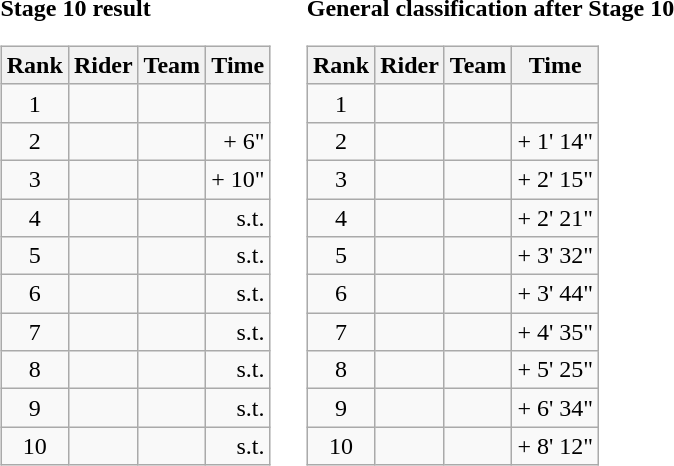<table>
<tr>
<td><strong>Stage 10 result</strong><br><table class="wikitable">
<tr>
<th scope="col">Rank</th>
<th scope="col">Rider</th>
<th scope="col">Team</th>
<th scope="col">Time</th>
</tr>
<tr>
<td style="text-align:center;">1</td>
<td></td>
<td></td>
<td style="text-align:right;"></td>
</tr>
<tr>
<td style="text-align:center;">2</td>
<td></td>
<td></td>
<td style="text-align:right;">+ 6"</td>
</tr>
<tr>
<td style="text-align:center;">3</td>
<td></td>
<td></td>
<td style="text-align:right;">+ 10"</td>
</tr>
<tr>
<td style="text-align:center;">4</td>
<td></td>
<td></td>
<td style="text-align:right;">s.t.</td>
</tr>
<tr>
<td style="text-align:center;">5</td>
<td></td>
<td></td>
<td style="text-align:right;">s.t.</td>
</tr>
<tr>
<td style="text-align:center;">6</td>
<td></td>
<td></td>
<td style="text-align:right;">s.t.</td>
</tr>
<tr>
<td style="text-align:center;">7</td>
<td></td>
<td></td>
<td style="text-align:right;">s.t.</td>
</tr>
<tr>
<td style="text-align:center;">8</td>
<td></td>
<td></td>
<td style="text-align:right;">s.t.</td>
</tr>
<tr>
<td style="text-align:center;">9</td>
<td></td>
<td></td>
<td style="text-align:right;">s.t.</td>
</tr>
<tr>
<td style="text-align:center;">10</td>
<td></td>
<td></td>
<td style="text-align:right;">s.t.</td>
</tr>
</table>
</td>
<td></td>
<td><strong>General classification after Stage 10</strong><br><table class="wikitable">
<tr>
<th scope="col">Rank</th>
<th scope="col">Rider</th>
<th scope="col">Team</th>
<th scope="col">Time</th>
</tr>
<tr>
<td style="text-align:center;">1</td>
<td></td>
<td></td>
<td style="text-align:right;"></td>
</tr>
<tr>
<td style="text-align:center;">2</td>
<td></td>
<td></td>
<td style="text-align:right;">+ 1' 14"</td>
</tr>
<tr>
<td style="text-align:center;">3</td>
<td></td>
<td></td>
<td style="text-align:right;">+ 2' 15"</td>
</tr>
<tr>
<td style="text-align:center;">4</td>
<td></td>
<td></td>
<td style="text-align:right;">+ 2' 21"</td>
</tr>
<tr>
<td style="text-align:center;">5</td>
<td></td>
<td></td>
<td style="text-align:right;">+ 3' 32"</td>
</tr>
<tr>
<td style="text-align:center;">6</td>
<td></td>
<td></td>
<td style="text-align:right;">+ 3' 44"</td>
</tr>
<tr>
<td style="text-align:center;">7</td>
<td></td>
<td></td>
<td style="text-align:right;">+ 4' 35"</td>
</tr>
<tr>
<td style="text-align:center;">8</td>
<td></td>
<td></td>
<td style="text-align:right;">+ 5' 25"</td>
</tr>
<tr>
<td style="text-align:center;">9</td>
<td></td>
<td></td>
<td style="text-align:right;">+ 6' 34"</td>
</tr>
<tr>
<td style="text-align:center;">10</td>
<td></td>
<td></td>
<td style="text-align:right;">+ 8' 12"</td>
</tr>
</table>
</td>
</tr>
</table>
